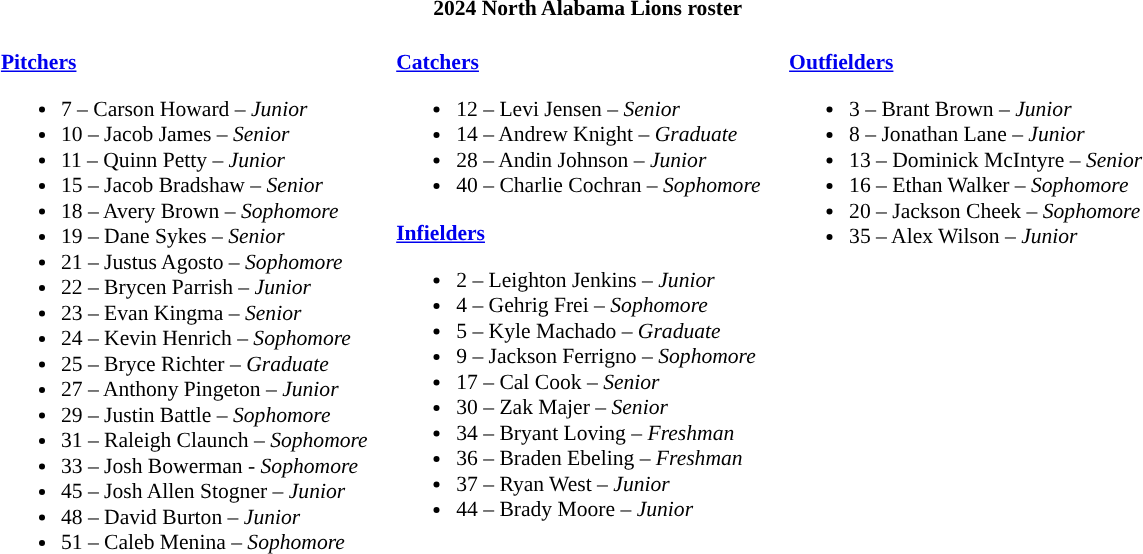<table class="toccolours" style="border-collapse:collapse; font-size:90%;">
<tr>
<th colspan=9>2024 North Alabama Lions roster</th>
</tr>
<tr>
<td width="03"> </td>
<td valign="top"><br><strong><a href='#'>Pitchers</a></strong><ul><li>7 – Carson Howard – <em>Junior</em></li><li>10 – Jacob James – <em>Senior</em></li><li>11 – Quinn Petty – <em>Junior</em></li><li>15 – Jacob Bradshaw – <em>Senior</em></li><li>18 – Avery Brown – <em>Sophomore</em></li><li>19 – Dane Sykes – <em>Senior</em></li><li>21 – Justus Agosto  – <em> Sophomore</em></li><li>22 – Brycen Parrish – <em> Junior</em></li><li>23  – Evan Kingma – <em>Senior</em></li><li>24 – Kevin Henrich – <em>Sophomore</em></li><li>25 – Bryce Richter – <em>Graduate</em></li><li>27 – Anthony Pingeton – <em>Junior</em></li><li>29 – Justin Battle – <em>Sophomore</em></li><li>31 – Raleigh Claunch – <em> Sophomore</em></li><li>33 – Josh Bowerman - <em>Sophomore</em></li><li>45 – Josh Allen Stogner – <em>Junior</em></li><li>48 – David Burton – <em>Junior</em></li><li>51 – Caleb Menina – <em>Sophomore</em></li></ul></td>
<td width="15"> </td>
<td valign="top"><br><strong><a href='#'>Catchers</a></strong><ul><li>12 – Levi Jensen – <em>Senior</em></li><li>14 – Andrew Knight – <em>Graduate</em></li><li>28 – Andin Johnson – <em> Junior</em></li><li>40 – Charlie Cochran – <em>Sophomore</em></li></ul><strong><a href='#'>Infielders</a></strong><ul><li>2 – Leighton Jenkins – <em>Junior</em></li><li>4 – Gehrig Frei – <em> Sophomore</em></li><li>5 – Kyle Machado – <em>Graduate</em></li><li>9 – Jackson Ferrigno – <em> Sophomore</em></li><li>17 – Cal Cook – <em>Senior</em></li><li>30 – Zak Majer – <em>Senior</em></li><li>34 – Bryant Loving – <em>Freshman</em></li><li>36 – Braden Ebeling – <em>Freshman</em></li><li>37 – Ryan West – <em>Junior</em></li><li>44 – Brady Moore – <em> Junior</em></li></ul></td>
<td width="15"> </td>
<td valign="top"><br><strong><a href='#'>Outfielders</a></strong><ul><li>3 – Brant Brown – <em> Junior</em></li><li>8 – Jonathan Lane – <em>Junior</em></li><li>13 – Dominick McIntyre – <em>Senior</em></li><li>16  – Ethan Walker – <em>Sophomore</em></li><li>20 – Jackson Cheek – <em>Sophomore</em></li><li>35 – Alex Wilson – <em>Junior</em></li></ul></td>
<td width="25"> </td>
</tr>
</table>
